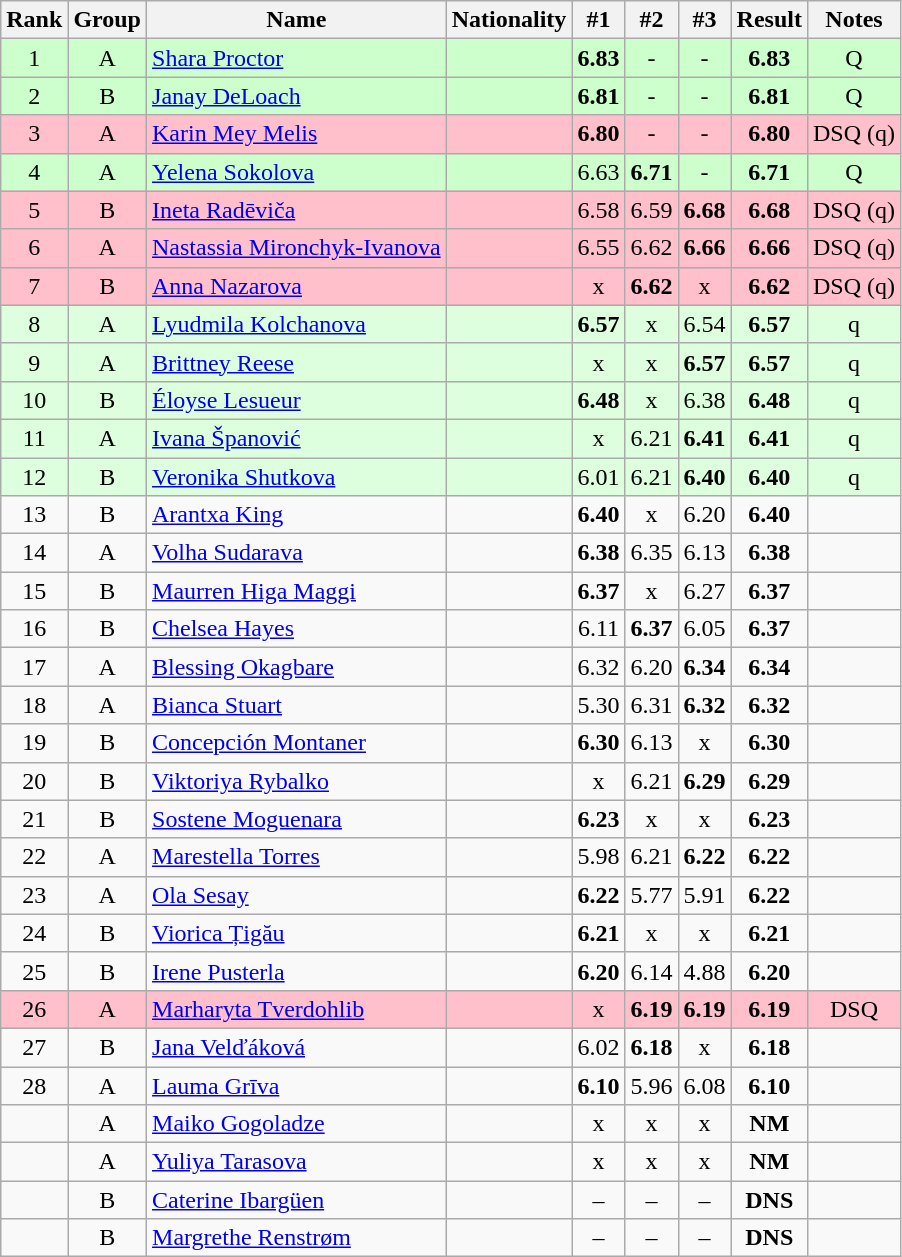<table class="wikitable sortable" style="text-align:center">
<tr>
<th>Rank</th>
<th>Group</th>
<th>Name</th>
<th>Nationality</th>
<th>#1</th>
<th>#2</th>
<th>#3</th>
<th>Result</th>
<th class="unsortable">Notes</th>
</tr>
<tr bgcolor=#ccffcc>
<td>1</td>
<td>A</td>
<td align=left><a href='#'>Shara Proctor</a></td>
<td align=left></td>
<td><strong>6.83</strong></td>
<td>-</td>
<td>-</td>
<td><strong>6.83</strong></td>
<td>Q</td>
</tr>
<tr bgcolor=#ccffcc>
<td>2</td>
<td>B</td>
<td align=left><a href='#'>Janay DeLoach</a></td>
<td align=left></td>
<td><strong>6.81</strong></td>
<td>-</td>
<td>-</td>
<td><strong>6.81</strong></td>
<td>Q</td>
</tr>
<tr bgcolor=pink>
<td>3</td>
<td>A</td>
<td align=left><a href='#'>Karin Mey Melis</a></td>
<td align=left></td>
<td><strong>6.80</strong></td>
<td>-</td>
<td>-</td>
<td><strong>6.80</strong></td>
<td>DSQ (q)</td>
</tr>
<tr bgcolor=#ccffcc>
<td>4</td>
<td>A</td>
<td align=left><a href='#'>Yelena Sokolova</a></td>
<td align=left></td>
<td>6.63</td>
<td><strong>6.71</strong></td>
<td>-</td>
<td><strong>6.71</strong></td>
<td>Q</td>
</tr>
<tr bgcolor=pink>
<td>5</td>
<td>B</td>
<td align=left><a href='#'>Ineta Radēviča</a></td>
<td align=left></td>
<td>6.58</td>
<td>6.59</td>
<td><strong>6.68</strong></td>
<td><strong>6.68</strong></td>
<td>DSQ (q)</td>
</tr>
<tr bgcolor=pink>
<td>6</td>
<td>A</td>
<td align=left><a href='#'>Nastassia Mironchyk-Ivanova</a></td>
<td align=left></td>
<td>6.55</td>
<td>6.62</td>
<td><strong>6.66</strong></td>
<td><strong>6.66</strong></td>
<td>DSQ (q)</td>
</tr>
<tr bgcolor=pink>
<td>7</td>
<td>B</td>
<td align=left><a href='#'>Anna Nazarova</a></td>
<td align=left></td>
<td>x</td>
<td><strong>6.62</strong></td>
<td>x</td>
<td><strong>6.62</strong></td>
<td>DSQ (q)</td>
</tr>
<tr bgcolor=#ddffdd>
<td>8</td>
<td>A</td>
<td align=left><a href='#'>Lyudmila Kolchanova</a></td>
<td align=left></td>
<td><strong>6.57</strong></td>
<td>x</td>
<td>6.54</td>
<td><strong>6.57</strong></td>
<td>q</td>
</tr>
<tr bgcolor=#ddffdd>
<td>9</td>
<td>A</td>
<td align=left><a href='#'>Brittney Reese</a></td>
<td align=left></td>
<td>x</td>
<td>x</td>
<td><strong>6.57</strong></td>
<td><strong>6.57</strong></td>
<td>q</td>
</tr>
<tr bgcolor=#ddffdd>
<td>10</td>
<td>B</td>
<td align=left><a href='#'>Éloyse Lesueur</a></td>
<td align=left></td>
<td><strong>6.48</strong></td>
<td>x</td>
<td>6.38</td>
<td><strong>6.48</strong></td>
<td>q</td>
</tr>
<tr bgcolor=#ddffdd>
<td>11</td>
<td>A</td>
<td align=left><a href='#'>Ivana Španović</a></td>
<td align=left></td>
<td>x</td>
<td>6.21</td>
<td><strong>6.41</strong></td>
<td><strong>6.41</strong></td>
<td>q</td>
</tr>
<tr bgcolor=#ddffdd>
<td>12</td>
<td>B</td>
<td align=left><a href='#'>Veronika Shutkova</a></td>
<td align=left></td>
<td>6.01</td>
<td>6.21</td>
<td><strong>6.40</strong></td>
<td><strong>6.40</strong></td>
<td>q</td>
</tr>
<tr>
<td>13</td>
<td>B</td>
<td align=left><a href='#'>Arantxa King</a></td>
<td align=left></td>
<td><strong>6.40</strong></td>
<td>x</td>
<td>6.20</td>
<td><strong>6.40</strong></td>
<td></td>
</tr>
<tr>
<td>14</td>
<td>A</td>
<td align=left><a href='#'>Volha Sudarava</a></td>
<td align=left></td>
<td><strong>6.38</strong></td>
<td>6.35</td>
<td>6.13</td>
<td><strong>6.38</strong></td>
<td></td>
</tr>
<tr>
<td>15</td>
<td>B</td>
<td align=left><a href='#'>Maurren Higa Maggi</a></td>
<td align=left></td>
<td><strong>6.37</strong></td>
<td>x</td>
<td>6.27</td>
<td><strong>6.37</strong></td>
<td></td>
</tr>
<tr>
<td>16</td>
<td>B</td>
<td align=left><a href='#'>Chelsea Hayes</a></td>
<td align=left></td>
<td>6.11</td>
<td><strong>6.37</strong></td>
<td>6.05</td>
<td><strong>6.37</strong></td>
<td></td>
</tr>
<tr>
<td>17</td>
<td>A</td>
<td align=left><a href='#'>Blessing Okagbare</a></td>
<td align=left></td>
<td>6.32</td>
<td>6.20</td>
<td><strong>6.34</strong></td>
<td><strong>6.34</strong></td>
<td></td>
</tr>
<tr>
<td>18</td>
<td>A</td>
<td align=left><a href='#'>Bianca Stuart</a></td>
<td align=left></td>
<td>5.30</td>
<td>6.31</td>
<td><strong>6.32</strong></td>
<td><strong>6.32</strong></td>
<td></td>
</tr>
<tr>
<td>19</td>
<td>B</td>
<td align=left><a href='#'>Concepción Montaner</a></td>
<td align=left></td>
<td><strong>6.30</strong></td>
<td>6.13</td>
<td>x</td>
<td><strong>6.30</strong></td>
<td></td>
</tr>
<tr>
<td>20</td>
<td>B</td>
<td align=left><a href='#'>Viktoriya Rybalko</a></td>
<td align=left></td>
<td>x</td>
<td>6.21</td>
<td><strong>6.29</strong></td>
<td><strong>6.29</strong></td>
<td></td>
</tr>
<tr>
<td>21</td>
<td>B</td>
<td align=left><a href='#'>Sostene Moguenara</a></td>
<td align=left></td>
<td><strong>6.23</strong></td>
<td>x</td>
<td>x</td>
<td><strong>6.23</strong></td>
<td></td>
</tr>
<tr>
<td>22</td>
<td>A</td>
<td align=left><a href='#'>Marestella Torres</a></td>
<td align=left></td>
<td>5.98</td>
<td>6.21</td>
<td><strong>6.22</strong></td>
<td><strong>6.22</strong></td>
<td></td>
</tr>
<tr>
<td>23</td>
<td>A</td>
<td align=left><a href='#'>Ola Sesay</a></td>
<td align=left></td>
<td><strong>6.22</strong></td>
<td>5.77</td>
<td>5.91</td>
<td><strong>6.22</strong></td>
<td></td>
</tr>
<tr>
<td>24</td>
<td>B</td>
<td align=left><a href='#'>Viorica Țigău</a></td>
<td align=left></td>
<td><strong>6.21</strong></td>
<td>x</td>
<td>x</td>
<td><strong>6.21</strong></td>
<td></td>
</tr>
<tr>
<td>25</td>
<td>B</td>
<td align=left><a href='#'>Irene Pusterla</a></td>
<td align=left></td>
<td><strong>6.20</strong></td>
<td>6.14</td>
<td>4.88</td>
<td><strong>6.20</strong></td>
<td></td>
</tr>
<tr bgcolor=pink>
<td>26</td>
<td>A</td>
<td align=left><a href='#'>Marharyta Tverdohlib</a></td>
<td align=left></td>
<td>x</td>
<td><strong>6.19</strong></td>
<td><strong>6.19</strong></td>
<td><strong>6.19</strong></td>
<td>DSQ</td>
</tr>
<tr>
<td>27</td>
<td>B</td>
<td align=left><a href='#'>Jana Velďáková</a></td>
<td align=left></td>
<td>6.02</td>
<td><strong>6.18</strong></td>
<td>x</td>
<td><strong>6.18</strong></td>
<td></td>
</tr>
<tr>
<td>28</td>
<td>A</td>
<td align=left><a href='#'>Lauma Grīva</a></td>
<td align=left></td>
<td><strong>6.10</strong></td>
<td>5.96</td>
<td>6.08</td>
<td><strong>6.10</strong></td>
<td></td>
</tr>
<tr>
<td></td>
<td>A</td>
<td align=left><a href='#'>Maiko Gogoladze</a></td>
<td align=left></td>
<td>x</td>
<td>x</td>
<td>x</td>
<td><strong>NM</strong></td>
<td></td>
</tr>
<tr>
<td></td>
<td>A</td>
<td align=left><a href='#'>Yuliya Tarasova</a></td>
<td align=left></td>
<td>x</td>
<td>x</td>
<td>x</td>
<td><strong>NM</strong></td>
<td></td>
</tr>
<tr>
<td></td>
<td>B</td>
<td align=left><a href='#'>Caterine Ibargüen</a></td>
<td align=left></td>
<td>–</td>
<td>–</td>
<td>–</td>
<td><strong>DNS</strong></td>
<td></td>
</tr>
<tr>
<td></td>
<td>B</td>
<td align=left><a href='#'>Margrethe Renstrøm</a></td>
<td align=left></td>
<td>–</td>
<td>–</td>
<td>–</td>
<td><strong>DNS</strong></td>
<td></td>
</tr>
</table>
